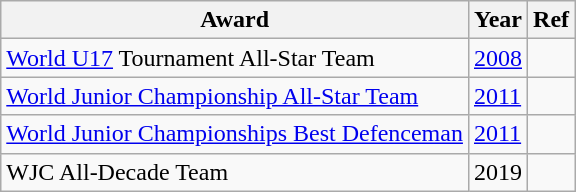<table class="wikitable">
<tr>
<th>Award</th>
<th>Year</th>
<th>Ref</th>
</tr>
<tr>
<td><a href='#'>World U17</a> Tournament All-Star Team</td>
<td><a href='#'>2008</a></td>
<td></td>
</tr>
<tr>
<td><a href='#'>World Junior Championship All-Star Team</a></td>
<td><a href='#'>2011</a></td>
<td></td>
</tr>
<tr>
<td><a href='#'>World Junior Championships Best Defenceman</a></td>
<td><a href='#'>2011</a></td>
<td></td>
</tr>
<tr>
<td>WJC All-Decade Team</td>
<td>2019</td>
<td></td>
</tr>
</table>
